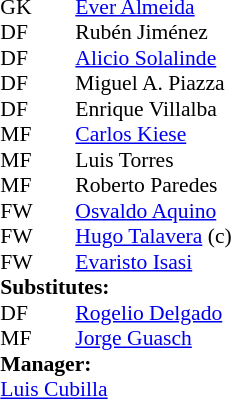<table cellspacing="0" cellpadding="0" style="font-size:90%; margin:0.2em auto;">
<tr>
<th width="25"></th>
<th width="25"></th>
</tr>
<tr>
<td>GK</td>
<td></td>
<td> <a href='#'>Ever Almeida</a></td>
</tr>
<tr>
<td>DF</td>
<td></td>
<td> Rubén Jiménez</td>
</tr>
<tr>
<td>DF</td>
<td></td>
<td> <a href='#'>Alicio Solalinde</a></td>
</tr>
<tr>
<td>DF</td>
<td></td>
<td> Miguel A. Piazza</td>
</tr>
<tr>
<td>DF</td>
<td></td>
<td> Enrique Villalba</td>
</tr>
<tr>
<td>MF</td>
<td></td>
<td> <a href='#'>Carlos Kiese</a></td>
<td></td>
</tr>
<tr>
<td>MF</td>
<td></td>
<td> Luis Torres</td>
<td></td>
<td></td>
</tr>
<tr>
<td>MF</td>
<td></td>
<td> Roberto Paredes</td>
<td></td>
</tr>
<tr>
<td>FW</td>
<td></td>
<td> <a href='#'>Osvaldo Aquino</a></td>
<td></td>
<td></td>
</tr>
<tr>
<td>FW</td>
<td></td>
<td> <a href='#'>Hugo Talavera</a> (c)</td>
</tr>
<tr>
<td>FW</td>
<td></td>
<td> <a href='#'>Evaristo Isasi</a></td>
</tr>
<tr>
<td colspan=3><strong>Substitutes:</strong></td>
</tr>
<tr>
<td>DF</td>
<td></td>
<td> <a href='#'>Rogelio Delgado</a></td>
<td></td>
<td></td>
</tr>
<tr>
<td>MF</td>
<td></td>
<td> <a href='#'>Jorge Guasch</a></td>
<td></td>
<td></td>
</tr>
<tr>
<td colspan=3><strong>Manager:</strong></td>
</tr>
<tr>
<td colspan=4> <a href='#'>Luis Cubilla</a></td>
</tr>
</table>
